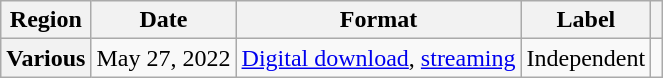<table class="wikitable plainrowheaders">
<tr>
<th>Region</th>
<th>Date</th>
<th>Format</th>
<th>Label</th>
<th scope="col"></th>
</tr>
<tr>
<th scope="row">Various</th>
<td>May 27, 2022</td>
<td><a href='#'>Digital download</a>, <a href='#'>streaming</a></td>
<td>Independent</td>
<td style="text-align:center;"></td>
</tr>
</table>
